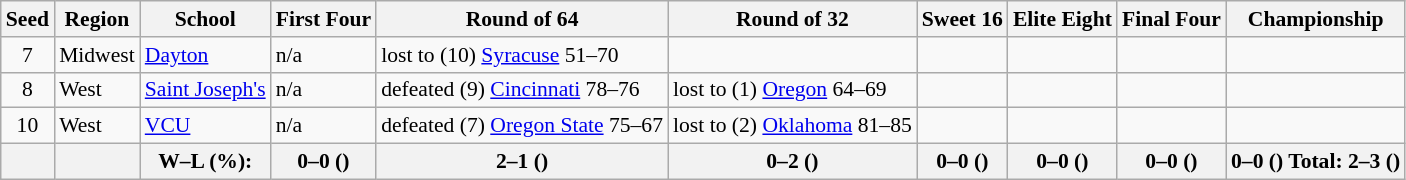<table class="sortable wikitable" style="white-space:nowrap; font-size:90%">
<tr>
<th>Seed</th>
<th>Region</th>
<th>School</th>
<th>First Four</th>
<th>Round of 64</th>
<th>Round of 32</th>
<th>Sweet 16</th>
<th>Elite Eight</th>
<th>Final Four</th>
<th>Championship</th>
</tr>
<tr>
<td align=center>7</td>
<td>Midwest</td>
<td><a href='#'>Dayton</a></td>
<td>n/a</td>
<td>lost to (10) <a href='#'>Syracuse</a> 51–70</td>
<td></td>
<td></td>
<td></td>
<td></td>
<td></td>
</tr>
<tr>
<td align=center>8</td>
<td>West</td>
<td><a href='#'>Saint Joseph's</a></td>
<td>n/a</td>
<td>defeated (9) <a href='#'>Cincinnati</a> 78–76</td>
<td>lost to (1) <a href='#'>Oregon</a> 64–69</td>
<td></td>
<td></td>
<td></td>
<td></td>
</tr>
<tr>
<td align=center>10</td>
<td>West</td>
<td><a href='#'>VCU</a></td>
<td>n/a</td>
<td>defeated (7) <a href='#'>Oregon State</a> 75–67</td>
<td>lost to (2) <a href='#'>Oklahoma</a> 81–85</td>
<td></td>
<td></td>
<td></td>
<td></td>
</tr>
<tr>
<th></th>
<th></th>
<th>W–L (%):</th>
<th>0–0 ()</th>
<th>2–1 ()</th>
<th>0–2 ()</th>
<th>0–0 ()</th>
<th>0–0 ()</th>
<th>0–0 ()</th>
<th>0–0 () Total: 2–3 ()</th>
</tr>
</table>
